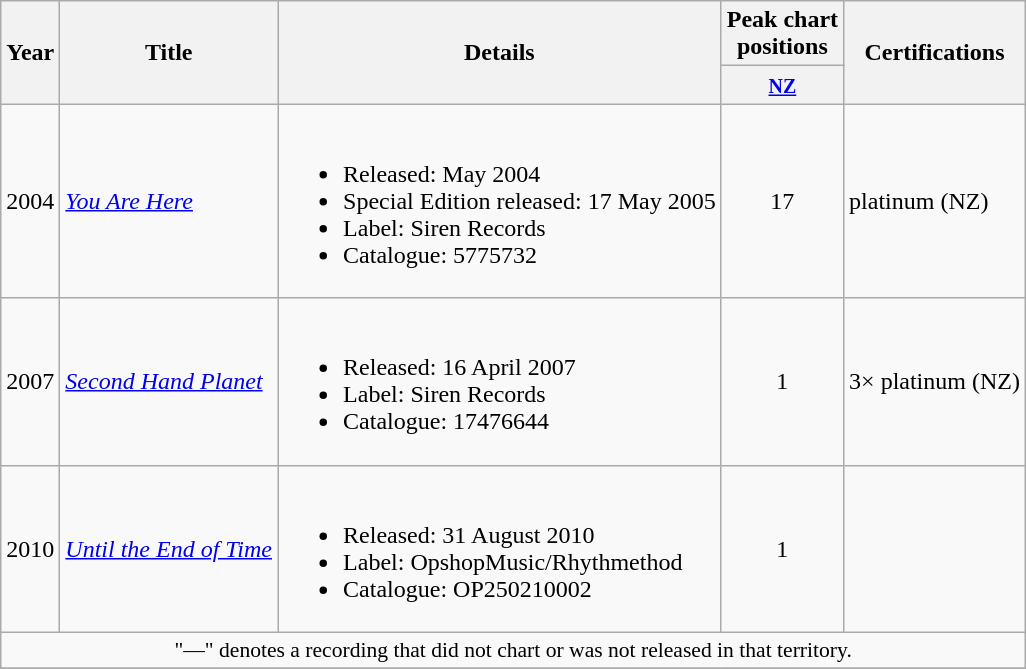<table class="wikitable plainrowheaders">
<tr>
<th rowspan="2">Year</th>
<th rowspan="2">Title</th>
<th rowspan="2">Details</th>
<th>Peak chart<br>positions</th>
<th rowspan="2">Certifications</th>
</tr>
<tr>
<th><small><a href='#'>NZ</a></small></th>
</tr>
<tr>
<td>2004</td>
<td><em><a href='#'>You Are Here</a></em></td>
<td><br><ul><li>Released: May 2004</li><li>Special Edition released: 17 May 2005</li><li>Label: Siren Records</li><li>Catalogue: 5775732</li></ul></td>
<td align="center">17</td>
<td>platinum (NZ)</td>
</tr>
<tr>
<td>2007</td>
<td><em><a href='#'>Second Hand Planet</a></em></td>
<td><br><ul><li>Released: 16 April 2007</li><li>Label: Siren Records</li><li>Catalogue: 17476644</li></ul></td>
<td align="center">1</td>
<td>3× platinum (NZ)</td>
</tr>
<tr>
<td>2010</td>
<td><em><a href='#'>Until the End of Time</a></em></td>
<td><br><ul><li>Released: 31 August 2010</li><li>Label: OpshopMusic/Rhythmethod</li><li>Catalogue: OP250210002</li></ul></td>
<td align="center">1</td>
<td></td>
</tr>
<tr>
<td colspan="5" style="font-size:90%" align="center">"—" denotes a recording that did not chart or was not released in that territory.</td>
</tr>
<tr>
</tr>
</table>
